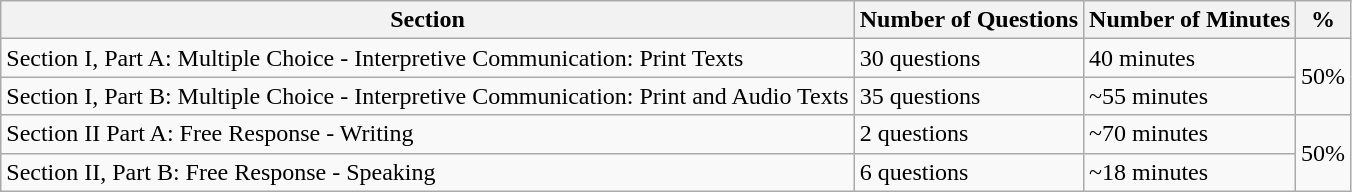<table class="wikitable">
<tr>
<th>Section</th>
<th>Number of Questions</th>
<th>Number of Minutes</th>
<th>%</th>
</tr>
<tr>
<td>Section I, Part A: Multiple Choice - Interpretive Communication: Print Texts</td>
<td>30 questions</td>
<td>40 minutes</td>
<td rowspan=2>50%</td>
</tr>
<tr>
<td>Section I, Part B: Multiple Choice - Interpretive Communication: Print and Audio Texts</td>
<td>35 questions</td>
<td>~55 minutes</td>
</tr>
<tr>
<td>Section II Part A: Free Response - Writing</td>
<td>2 questions</td>
<td>~70 minutes</td>
<td rowspan=2>50%</td>
</tr>
<tr>
<td>Section II, Part B: Free Response - Speaking</td>
<td>6 questions</td>
<td>~18 minutes</td>
</tr>
</table>
